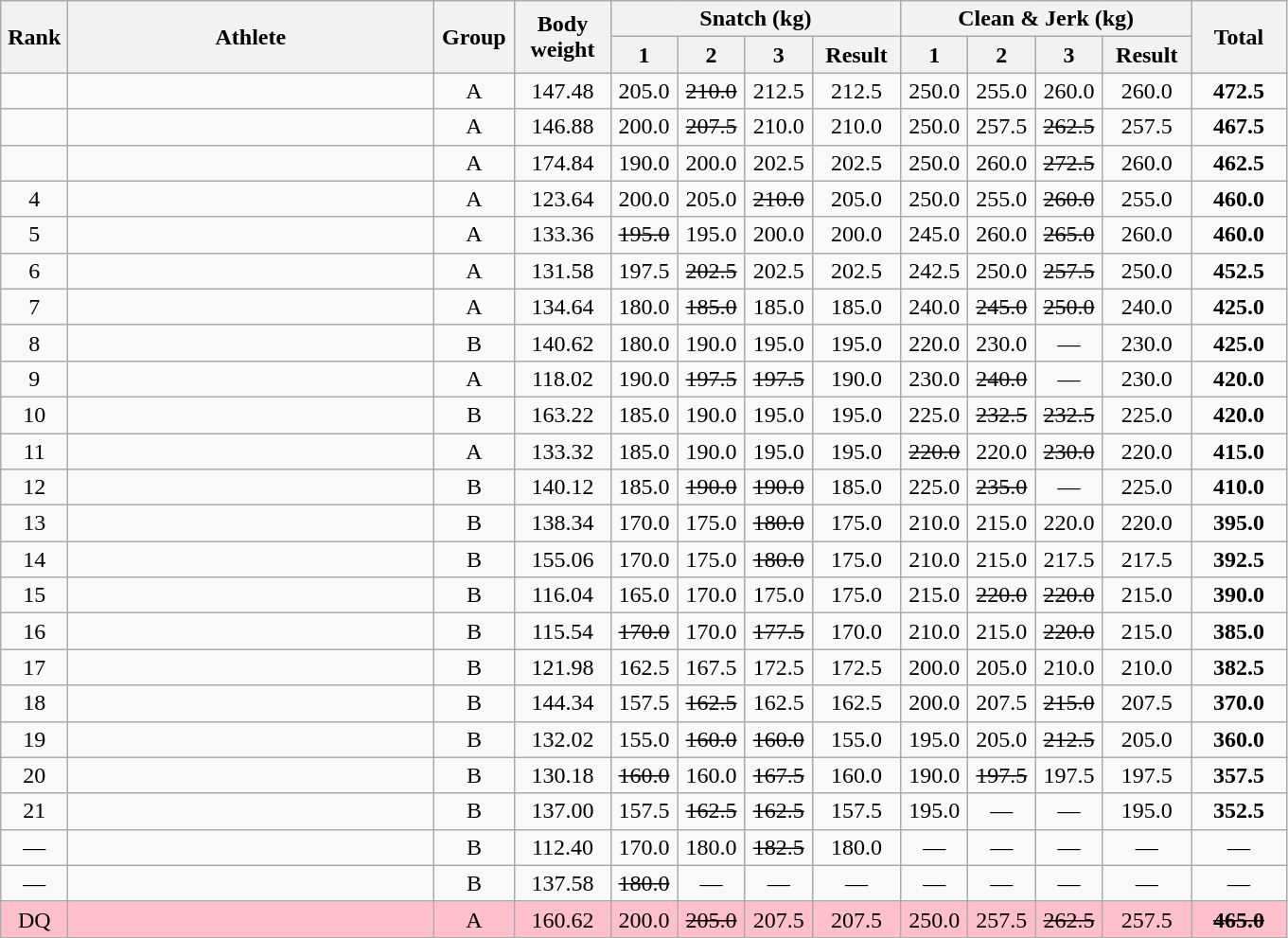<table class = "wikitable" style="text-align:center;">
<tr>
<th rowspan=2 width=40>Rank</th>
<th rowspan=2 width=250>Athlete</th>
<th rowspan=2 width=50>Group</th>
<th rowspan=2 width=60>Body weight</th>
<th colspan=4>Snatch (kg)</th>
<th colspan=4>Clean & Jerk (kg)</th>
<th rowspan=2 width=60>Total</th>
</tr>
<tr>
<th width=40>1</th>
<th width=40>2</th>
<th width=40>3</th>
<th width=55>Result</th>
<th width=40>1</th>
<th width=40>2</th>
<th width=40>3</th>
<th width=55>Result</th>
</tr>
<tr>
<td></td>
<td align=left></td>
<td>A</td>
<td>147.48</td>
<td>205.0</td>
<td><s>210.0</s></td>
<td>212.5</td>
<td>212.5</td>
<td>250.0</td>
<td>255.0</td>
<td>260.0</td>
<td>260.0</td>
<td><strong>472.5</strong></td>
</tr>
<tr>
<td></td>
<td align=left></td>
<td>A</td>
<td>146.88</td>
<td>200.0</td>
<td><s>207.5</s></td>
<td>210.0</td>
<td>210.0</td>
<td>250.0</td>
<td>257.5</td>
<td><s>262.5</s></td>
<td>257.5</td>
<td><strong>467.5 </strong></td>
</tr>
<tr>
<td></td>
<td align=left></td>
<td>A</td>
<td>174.84</td>
<td>190.0</td>
<td>200.0</td>
<td>202.5</td>
<td>202.5</td>
<td>250.0</td>
<td>260.0</td>
<td><s>272.5</s></td>
<td>260.0</td>
<td><strong>462.5 </strong></td>
</tr>
<tr>
<td>4</td>
<td align=left></td>
<td>A</td>
<td>123.64</td>
<td>200.0</td>
<td>205.0</td>
<td><s>210.0</s></td>
<td>205.0</td>
<td>250.0</td>
<td>255.0</td>
<td><s>260.0</s></td>
<td>255.0</td>
<td><strong>460.0 </strong></td>
</tr>
<tr>
<td>5</td>
<td align=left></td>
<td>A</td>
<td>133.36</td>
<td><s>195.0</s></td>
<td>195.0</td>
<td>200.0</td>
<td>200.0</td>
<td>245.0</td>
<td>260.0</td>
<td><s>265.0</s></td>
<td>260.0</td>
<td><strong>460.0 </strong></td>
</tr>
<tr>
<td>6</td>
<td align=left></td>
<td>A</td>
<td>131.58</td>
<td>197.5</td>
<td><s>202.5</s></td>
<td>202.5</td>
<td>202.5</td>
<td>242.5</td>
<td>250.0</td>
<td><s>257.5</s></td>
<td>250.0</td>
<td><strong>452.5 </strong></td>
</tr>
<tr>
<td>7</td>
<td align=left></td>
<td>A</td>
<td>134.64</td>
<td>180.0</td>
<td><s>185.0</s></td>
<td>185.0</td>
<td>185.0</td>
<td>240.0</td>
<td><s>245.0</s></td>
<td><s>250.0</s></td>
<td>240.0</td>
<td><strong>425.0 </strong></td>
</tr>
<tr>
<td>8</td>
<td align=left></td>
<td>B</td>
<td>140.62</td>
<td>180.0</td>
<td>190.0</td>
<td>195.0</td>
<td>195.0</td>
<td>220.0</td>
<td>230.0</td>
<td>—</td>
<td>230.0</td>
<td><strong>425.0 </strong></td>
</tr>
<tr>
<td>9</td>
<td align=left></td>
<td>A</td>
<td>118.02</td>
<td>190.0</td>
<td><s>197.5</s></td>
<td><s>197.5</s></td>
<td>190.0</td>
<td>230.0</td>
<td><s>240.0</s></td>
<td>—</td>
<td>230.0</td>
<td><strong>420.0 </strong></td>
</tr>
<tr>
<td>10</td>
<td align=left></td>
<td>B</td>
<td>163.22</td>
<td>185.0</td>
<td>190.0</td>
<td>195.0</td>
<td>195.0</td>
<td>225.0</td>
<td><s>232.5</s></td>
<td><s>232.5</s></td>
<td>225.0</td>
<td><strong>420.0 </strong></td>
</tr>
<tr>
<td>11</td>
<td align=left></td>
<td>A</td>
<td>133.32</td>
<td>185.0</td>
<td>190.0</td>
<td>195.0</td>
<td>195.0</td>
<td><s>220.0</s></td>
<td>220.0</td>
<td><s>230.0</s></td>
<td>220.0</td>
<td><strong>415.0 </strong></td>
</tr>
<tr>
<td>12</td>
<td align=left></td>
<td>B</td>
<td>140.12</td>
<td>185.0</td>
<td><s>190.0</s></td>
<td><s>190.0</s></td>
<td>185.0</td>
<td>225.0</td>
<td><s>235.0</s></td>
<td>—</td>
<td>225.0</td>
<td><strong>410.0 </strong></td>
</tr>
<tr>
<td>13</td>
<td align=left></td>
<td>B</td>
<td>138.34</td>
<td>170.0</td>
<td>175.0</td>
<td><s>180.0</s></td>
<td>175.0</td>
<td>210.0</td>
<td>215.0</td>
<td>220.0</td>
<td>220.0</td>
<td><strong>395.0 </strong></td>
</tr>
<tr>
<td>14</td>
<td align=left></td>
<td>B</td>
<td>155.06</td>
<td>170.0</td>
<td>175.0</td>
<td><s>180.0</s></td>
<td>175.0</td>
<td>210.0</td>
<td>215.0</td>
<td>217.5</td>
<td>217.5</td>
<td><strong>392.5 </strong></td>
</tr>
<tr>
<td>15</td>
<td align=left></td>
<td>B</td>
<td>116.04</td>
<td>165.0</td>
<td>170.0</td>
<td>175.0</td>
<td>175.0</td>
<td>215.0</td>
<td><s>220.0</s></td>
<td><s>220.0</s></td>
<td>215.0</td>
<td><strong>390.0 </strong></td>
</tr>
<tr>
<td>16</td>
<td align=left></td>
<td>B</td>
<td>115.54</td>
<td><s>170.0</s></td>
<td>170.0</td>
<td><s>177.5</s></td>
<td>170.0</td>
<td>210.0</td>
<td>215.0</td>
<td><s>220.0</s></td>
<td>215.0</td>
<td><strong>385.0 </strong></td>
</tr>
<tr>
<td>17</td>
<td align=left></td>
<td>B</td>
<td>121.98</td>
<td>162.5</td>
<td>167.5</td>
<td>172.5</td>
<td>172.5</td>
<td>200.0</td>
<td>205.0</td>
<td>210.0</td>
<td>210.0</td>
<td><strong>382.5 </strong></td>
</tr>
<tr>
<td>18</td>
<td align=left></td>
<td>B</td>
<td>144.34</td>
<td>157.5</td>
<td><s>162.5</s></td>
<td>162.5</td>
<td>162.5</td>
<td>200.0</td>
<td>207.5</td>
<td><s>215.0</s></td>
<td>207.5</td>
<td><strong>370.0 </strong></td>
</tr>
<tr>
<td>19</td>
<td align=left></td>
<td>B</td>
<td>132.02</td>
<td>155.0</td>
<td><s>160.0</s></td>
<td><s>160.0</s></td>
<td>155.0</td>
<td>195.0</td>
<td>205.0</td>
<td><s>212.5</s></td>
<td>205.0</td>
<td><strong>360.0 </strong></td>
</tr>
<tr>
<td>20</td>
<td align=left></td>
<td>B</td>
<td>130.18</td>
<td><s>160.0</s></td>
<td>160.0</td>
<td><s>167.5</s></td>
<td>160.0</td>
<td>190.0</td>
<td><s>197.5</s></td>
<td>197.5</td>
<td>197.5</td>
<td><strong>357.5</strong></td>
</tr>
<tr>
<td>21</td>
<td align=left></td>
<td>B</td>
<td>137.00</td>
<td>157.5</td>
<td><s>162.5</s></td>
<td><s>162.5</s></td>
<td>157.5</td>
<td>195.0</td>
<td>—</td>
<td>—</td>
<td>195.0</td>
<td><strong>352.5</strong></td>
</tr>
<tr>
<td>—</td>
<td align=left></td>
<td>B</td>
<td>112.40</td>
<td>170.0</td>
<td>180.0</td>
<td><s>182.5</s></td>
<td>180.0</td>
<td>—</td>
<td>—</td>
<td>—</td>
<td>—</td>
<td>—</td>
</tr>
<tr>
<td>—</td>
<td align=left></td>
<td>B</td>
<td>137.58</td>
<td><s>180.0</s></td>
<td>—</td>
<td>—</td>
<td>—</td>
<td>—</td>
<td>—</td>
<td>—</td>
<td>—</td>
<td>—</td>
</tr>
<tr bgcolor=pink>
<td>DQ</td>
<td align=left></td>
<td>A</td>
<td>160.62</td>
<td>200.0</td>
<td><s>205.0</s></td>
<td>207.5</td>
<td>207.5</td>
<td>250.0</td>
<td>257.5</td>
<td><s>262.5</s></td>
<td>257.5</td>
<td><s><strong>465.0</strong></s></td>
</tr>
</table>
